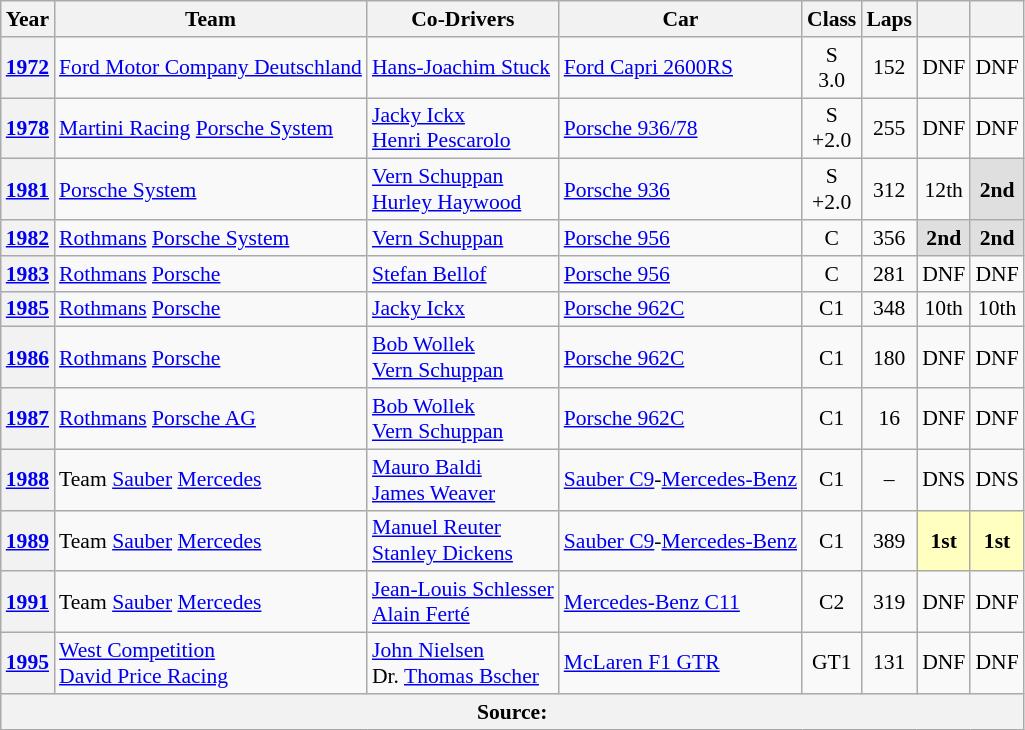<table class="wikitable" style="text-align:center; font-size:90%">
<tr>
<th>Year</th>
<th>Team</th>
<th>Co-Drivers</th>
<th>Car</th>
<th>Class</th>
<th>Laps</th>
<th></th>
<th></th>
</tr>
<tr>
<th><a href='#'>1972</a></th>
<td align="left" nowrap> <a href='#'>Ford Motor Company Deutschland</a></td>
<td align="left" nowrap> <a href='#'>Hans-Joachim Stuck</a></td>
<td align="left" nowrap><a href='#'>Ford Capri 2600RS</a></td>
<td>S<br>3.0</td>
<td>152</td>
<td>DNF</td>
<td>DNF</td>
</tr>
<tr>
<th><a href='#'>1978</a></th>
<td align="left" nowrap> <a href='#'>Martini Racing</a> <a href='#'>Porsche System</a></td>
<td align="left" nowrap> <a href='#'>Jacky Ickx</a><br> <a href='#'>Henri Pescarolo</a></td>
<td align="left" nowrap><a href='#'>Porsche 936/78</a></td>
<td>S<br>+2.0</td>
<td>255</td>
<td>DNF</td>
<td>DNF</td>
</tr>
<tr>
<th><a href='#'>1981</a></th>
<td align="left" nowrap> <a href='#'>Porsche System</a></td>
<td align="left" nowrap> <a href='#'>Vern Schuppan</a><br> <a href='#'>Hurley Haywood</a></td>
<td align="left" nowrap><a href='#'>Porsche 936</a></td>
<td>S<br>+2.0</td>
<td>312</td>
<td>12th</td>
<td style="background:#DFDFDF;"><strong>2nd</strong></td>
</tr>
<tr>
<th><a href='#'>1982</a></th>
<td align="left" nowrap> <a href='#'>Rothmans</a> <a href='#'>Porsche System</a></td>
<td align="left" nowrap> <a href='#'>Vern Schuppan</a></td>
<td align="left" nowrap><a href='#'>Porsche 956</a></td>
<td>C</td>
<td>356</td>
<td style="background:#DFDFDF;"><strong>2nd</strong></td>
<td style="background:#DFDFDF;"><strong>2nd</strong></td>
</tr>
<tr>
<th><a href='#'>1983</a></th>
<td align="left" nowrap> <a href='#'>Rothmans</a> <a href='#'>Porsche</a></td>
<td align="left" nowrap> <a href='#'>Stefan Bellof</a></td>
<td align="left" nowrap><a href='#'>Porsche 956</a></td>
<td>C</td>
<td>281</td>
<td>DNF</td>
<td>DNF</td>
</tr>
<tr>
<th><a href='#'>1985</a></th>
<td align="left" nowrap> <a href='#'>Rothmans</a> <a href='#'>Porsche</a></td>
<td align="left" nowrap> <a href='#'>Jacky Ickx</a></td>
<td align="left" nowrap><a href='#'>Porsche 962C</a></td>
<td>C1</td>
<td>348</td>
<td>10th</td>
<td>10th</td>
</tr>
<tr>
<th><a href='#'>1986</a></th>
<td align="left" nowrap> <a href='#'>Rothmans</a> <a href='#'>Porsche</a></td>
<td align="left" nowrap> <a href='#'>Bob Wollek</a><br> <a href='#'>Vern Schuppan</a></td>
<td align="left" nowrap><a href='#'>Porsche 962C</a></td>
<td>C1</td>
<td>180</td>
<td>DNF</td>
<td>DNF</td>
</tr>
<tr>
<th><a href='#'>1987</a></th>
<td align="left" nowrap> <a href='#'>Rothmans</a> <a href='#'>Porsche AG</a></td>
<td align="left" nowrap> <a href='#'>Bob Wollek</a><br> <a href='#'>Vern Schuppan</a></td>
<td align="left" nowrap><a href='#'>Porsche 962C</a></td>
<td>C1</td>
<td>16</td>
<td>DNF</td>
<td>DNF</td>
</tr>
<tr>
<th><a href='#'>1988</a></th>
<td align="left" nowrap> Team <a href='#'>Sauber</a> <a href='#'>Mercedes</a></td>
<td align="left" nowrap> <a href='#'>Mauro Baldi</a><br> <a href='#'>James Weaver</a></td>
<td align="left" nowrap><a href='#'>Sauber C9</a>-<a href='#'>Mercedes-Benz</a></td>
<td>C1</td>
<td>–</td>
<td>DNS</td>
<td>DNS</td>
</tr>
<tr>
<th><a href='#'>1989</a></th>
<td align="left" nowrap> Team <a href='#'>Sauber</a> <a href='#'>Mercedes</a></td>
<td align="left" nowrap> <a href='#'>Manuel Reuter</a><br> <a href='#'>Stanley Dickens</a></td>
<td align="left" nowrap><a href='#'>Sauber C9</a>-<a href='#'>Mercedes-Benz</a></td>
<td>C1</td>
<td>389</td>
<td style="background:#FFFFBF;"><strong>1st</strong></td>
<td style="background:#FFFFBF;"><strong>1st</strong></td>
</tr>
<tr>
<th><a href='#'>1991</a></th>
<td align="left" nowrap> Team <a href='#'>Sauber</a> <a href='#'>Mercedes</a></td>
<td align="left" nowrap> <a href='#'>Jean-Louis Schlesser</a><br> <a href='#'>Alain Ferté</a></td>
<td align="left" nowrap><a href='#'>Mercedes-Benz C11</a></td>
<td>C2</td>
<td>319</td>
<td>DNF</td>
<td>DNF</td>
</tr>
<tr>
<th><a href='#'>1995</a></th>
<td align="left" nowrap> <a href='#'>West Competition</a><br> <a href='#'>David Price Racing</a></td>
<td align="left" nowrap> <a href='#'>John Nielsen</a><br> Dr. <a href='#'>Thomas Bscher</a></td>
<td align="left" nowrap><a href='#'>McLaren F1 GTR</a></td>
<td>GT1</td>
<td>131</td>
<td>DNF</td>
<td>DNF</td>
</tr>
<tr>
<th colspan="8">Source:</th>
</tr>
</table>
